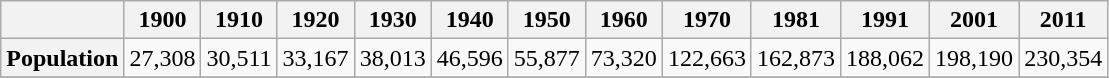<table class="wikitable">
<tr>
<th></th>
<th>1900</th>
<th>1910</th>
<th>1920</th>
<th>1930</th>
<th>1940</th>
<th>1950</th>
<th>1960</th>
<th>1970</th>
<th>1981</th>
<th>1991</th>
<th>2001</th>
<th>2011</th>
</tr>
<tr>
<th>Population</th>
<td>27,308</td>
<td>30,511</td>
<td>33,167</td>
<td>38,013</td>
<td>46,596</td>
<td>55,877</td>
<td>73,320</td>
<td>122,663</td>
<td>162,873</td>
<td>188,062</td>
<td>198,190</td>
<td>230,354</td>
</tr>
<tr>
</tr>
</table>
